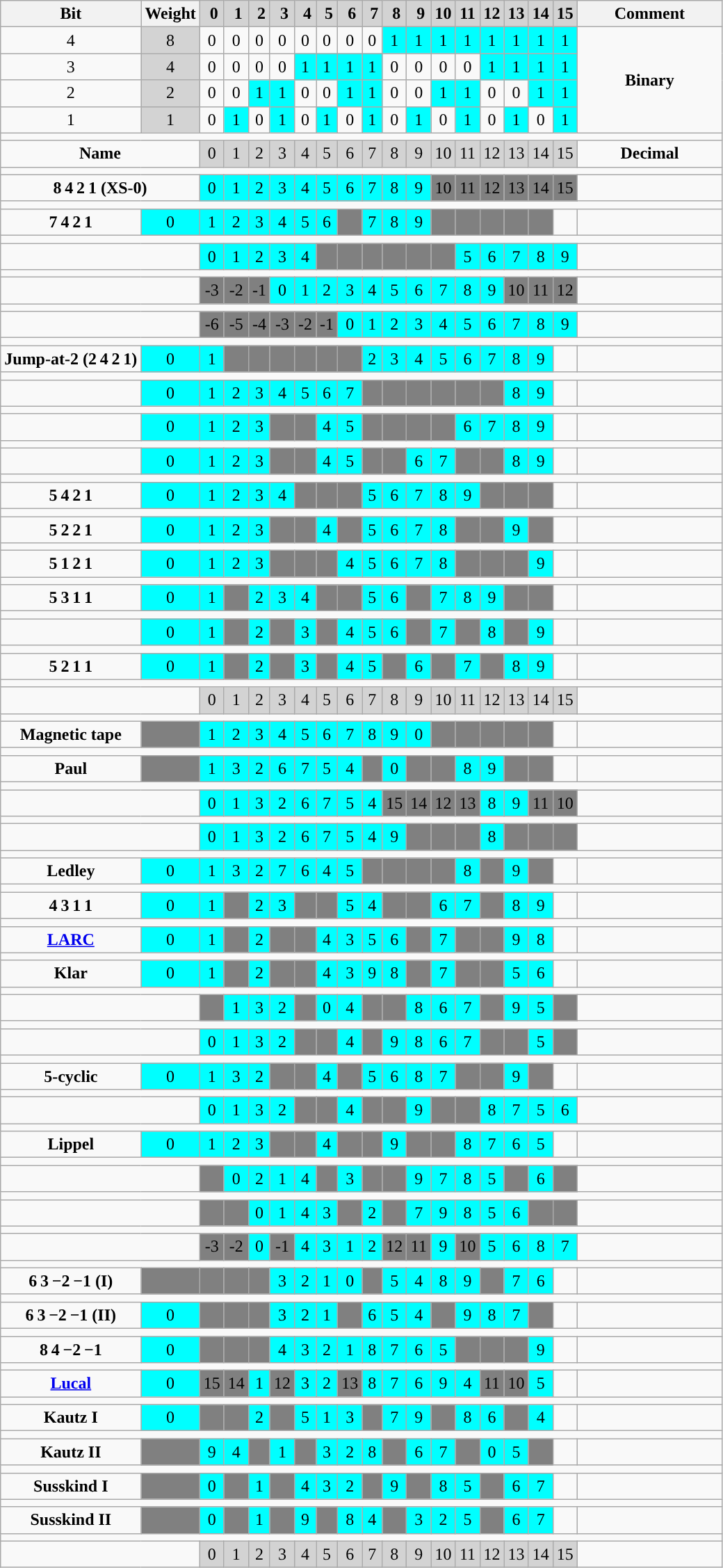<table class="wikitable" style="text-align:center;">
<tr>
<th>Bit</th>
<th>Weight</th>
<th style="background:lightgray"> 0</th>
<th style="background:lightgray"> 1</th>
<th style="background:lightgray"> 2</th>
<th style="background:lightgray"> 3</th>
<th style="background:lightgray"> 4</th>
<th style="background:lightgray"> 5</th>
<th style="background:lightgray"> 6</th>
<th style="background:lightgray"> 7</th>
<th style="background:lightgray"> 8</th>
<th style="background:lightgray"> 9</th>
<th style="background:lightgray">10</th>
<th style="background:lightgray">11</th>
<th style="background:lightgray">12</th>
<th style="background:lightgray">13</th>
<th style="background:lightgray">14</th>
<th style="background:lightgray">15</th>
<th>        Comment        </th>
</tr>
<tr>
<td>4</td>
<td style="background:lightgray">8</td>
<td>0</td>
<td>0</td>
<td>0</td>
<td>0</td>
<td>0</td>
<td>0</td>
<td>0</td>
<td>0</td>
<td style="background:#0FF">1</td>
<td style="background:#0FF">1</td>
<td style="background:#0FF">1</td>
<td style="background:#0FF">1</td>
<td style="background:#0FF">1</td>
<td style="background:#0FF">1</td>
<td style="background:#0FF">1</td>
<td style="background:#0FF">1</td>
<td rowspan="4"><strong>Binary</strong></td>
</tr>
<tr>
<td>3</td>
<td style="background:lightgray">4</td>
<td>0</td>
<td>0</td>
<td>0</td>
<td>0</td>
<td style="background:#0FF">1</td>
<td style="background:#0FF">1</td>
<td style="background:#0FF">1</td>
<td style="background:#0FF">1</td>
<td>0</td>
<td>0</td>
<td>0</td>
<td>0</td>
<td style="background:#0FF">1</td>
<td style="background:#0FF">1</td>
<td style="background:#0FF">1</td>
<td style="background:#0FF">1</td>
</tr>
<tr>
<td>2</td>
<td style="background:lightgray">2</td>
<td>0</td>
<td>0</td>
<td style="background:#0FF">1</td>
<td style="background:#0FF">1</td>
<td>0</td>
<td>0</td>
<td style="background:#0FF">1</td>
<td style="background:#0FF">1</td>
<td>0</td>
<td>0</td>
<td style="background:#0FF">1</td>
<td style="background:#0FF">1</td>
<td>0</td>
<td>0</td>
<td style="background:#0FF">1</td>
<td style="background:#0FF">1</td>
</tr>
<tr>
<td>1</td>
<td style="background:lightgray">1</td>
<td>0</td>
<td style="background:#0FF">1</td>
<td>0</td>
<td style="background:#0FF">1</td>
<td>0</td>
<td style="background:#0FF">1</td>
<td>0</td>
<td style="background:#0FF">1</td>
<td>0</td>
<td style="background:#0FF">1</td>
<td>0</td>
<td style="background:#0FF">1</td>
<td>0</td>
<td style="background:#0FF">1</td>
<td>0</td>
<td style="background:#0FF">1</td>
</tr>
<tr>
<td colspan="19"></td>
</tr>
<tr>
<td colspan="2"><strong>Name</strong></td>
<td style="background:lightgray">0</td>
<td style="background:lightgray">1</td>
<td style="background:lightgray">2</td>
<td style="background:lightgray">3</td>
<td style="background:lightgray">4</td>
<td style="background:lightgray">5</td>
<td style="background:lightgray">6</td>
<td style="background:lightgray">7</td>
<td style="background:lightgray">8</td>
<td style="background:lightgray">9</td>
<td style="background:lightgray">10</td>
<td style="background:lightgray">11</td>
<td style="background:lightgray">12</td>
<td style="background:lightgray">13</td>
<td style="background:lightgray">14</td>
<td style="background:lightgray">15</td>
<td><strong>Decimal</strong></td>
</tr>
<tr>
<td colspan="19"></td>
</tr>
<tr>
<td colspan="2"><strong>8 4 2 1 (XS-0)</strong></td>
<td style="background:#0FF">0</td>
<td style="background:#0FF">1</td>
<td style="background:#0FF">2</td>
<td style="background:#0FF">3</td>
<td style="background:#0FF">4</td>
<td style="background:#0FF">5</td>
<td style="background:#0FF">6</td>
<td style="background:#0FF">7</td>
<td style="background:#0FF">8</td>
<td style="background:#0FF">9</td>
<td style="background:gray">10</td>
<td style="background:gray">11</td>
<td style="background:gray">12</td>
<td style="background:gray">13</td>
<td style="background:gray">14</td>
<td style="background:gray">15</td>
<td></td>
</tr>
<tr>
<td colspan="19"></td>
</tr>
<tr>
<td><strong>7 4 2 1</strong></td>
<td style="background:#0FF">0</td>
<td style="background:#0FF">1</td>
<td style="background:#0FF">2</td>
<td style="background:#0FF">3</td>
<td style="background:#0FF">4</td>
<td style="background:#0FF">5</td>
<td style="background:#0FF">6</td>
<td style="background:gray"> </td>
<td style="background:#0FF">7</td>
<td style="background:#0FF">8</td>
<td style="background:#0FF">9</td>
<td style="background:gray"> </td>
<td style="background:gray"> </td>
<td style="background:gray"> </td>
<td style="background:gray"> </td>
<td style="background:gray"> </td>
<td></td>
</tr>
<tr>
<td colspan="19"></td>
</tr>
<tr>
<td colspan="2"><strong></strong></td>
<td style="background:#0FF">0</td>
<td style="background:#0FF">1</td>
<td style="background:#0FF">2</td>
<td style="background:#0FF">3</td>
<td style="background:#0FF">4</td>
<td style="background:gray"> </td>
<td style="background:gray"> </td>
<td style="background:gray"> </td>
<td style="background:gray"> </td>
<td style="background:gray"> </td>
<td style="background:gray"> </td>
<td style="background:#0FF">5</td>
<td style="background:#0FF">6</td>
<td style="background:#0FF">7</td>
<td style="background:#0FF">8</td>
<td style="background:#0FF">9</td>
<td></td>
</tr>
<tr>
<td colspan="19"></td>
</tr>
<tr>
<td colspan="2"><strong></strong></td>
<td style="background:gray">-3</td>
<td style="background:gray">-2</td>
<td style="background:gray">-1</td>
<td style="background:#0FF">0</td>
<td style="background:#0FF">1</td>
<td style="background:#0FF">2</td>
<td style="background:#0FF">3</td>
<td style="background:#0FF">4</td>
<td style="background:#0FF">5</td>
<td style="background:#0FF">6</td>
<td style="background:#0FF">7</td>
<td style="background:#0FF">8</td>
<td style="background:#0FF">9</td>
<td style="background:gray">10</td>
<td style="background:gray">11</td>
<td style="background:gray">12</td>
<td></td>
</tr>
<tr>
<td colspan="19"></td>
</tr>
<tr>
<td colspan="2"><strong></strong></td>
<td style="background:gray">-6</td>
<td style="background:gray">-5</td>
<td style="background:gray">-4</td>
<td style="background:gray">-3</td>
<td style="background:gray">-2</td>
<td style="background:gray">-1</td>
<td style="background:#0FF">0</td>
<td style="background:#0FF">1</td>
<td style="background:#0FF">2</td>
<td style="background:#0FF">3</td>
<td style="background:#0FF">4</td>
<td style="background:#0FF">5</td>
<td style="background:#0FF">6</td>
<td style="background:#0FF">7</td>
<td style="background:#0FF">8</td>
<td style="background:#0FF">9</td>
<td></td>
</tr>
<tr>
<td colspan="19"></td>
</tr>
<tr>
<td><strong>Jump-at-2 (2 4 2 1)</strong></td>
<td style="background:#0FF">0</td>
<td style="background:#0FF">1</td>
<td style="background:gray"> </td>
<td style="background:gray"> </td>
<td style="background:gray"> </td>
<td style="background:gray"> </td>
<td style="background:gray"> </td>
<td style="background:gray"> </td>
<td style="background:#0FF">2</td>
<td style="background:#0FF">3</td>
<td style="background:#0FF">4</td>
<td style="background:#0FF">5</td>
<td style="background:#0FF">6</td>
<td style="background:#0FF">7</td>
<td style="background:#0FF">8</td>
<td style="background:#0FF">9</td>
<td></td>
</tr>
<tr>
<td colspan="19"></td>
</tr>
<tr>
<td></td>
<td style="background:#0FF">0</td>
<td style="background:#0FF">1</td>
<td style="background:#0FF">2</td>
<td style="background:#0FF">3</td>
<td style="background:#0FF">4</td>
<td style="background:#0FF">5</td>
<td style="background:#0FF">6</td>
<td style="background:#0FF">7</td>
<td style="background:gray"> </td>
<td style="background:gray"> </td>
<td style="background:gray"> </td>
<td style="background:gray"> </td>
<td style="background:gray"> </td>
<td style="background:gray"> </td>
<td style="background:#0FF">8</td>
<td style="background:#0FF">9</td>
<td></td>
</tr>
<tr>
<td colspan="19"></td>
</tr>
<tr>
<td></td>
<td style="background:#0FF">0</td>
<td style="background:#0FF">1</td>
<td style="background:#0FF">2</td>
<td style="background:#0FF">3</td>
<td style="background:gray"> </td>
<td style="background:gray"> </td>
<td style="background:#0FF">4</td>
<td style="background:#0FF">5</td>
<td style="background:gray"> </td>
<td style="background:gray"> </td>
<td style="background:gray"> </td>
<td style="background:gray"> </td>
<td style="background:#0FF">6</td>
<td style="background:#0FF">7</td>
<td style="background:#0FF">8</td>
<td style="background:#0FF">9</td>
<td></td>
</tr>
<tr>
<td colspan="19"></td>
</tr>
<tr>
<td></td>
<td style="background:#0FF">0</td>
<td style="background:#0FF">1</td>
<td style="background:#0FF">2</td>
<td style="background:#0FF">3</td>
<td style="background:gray"> </td>
<td style="background:gray"> </td>
<td style="background:#0FF">4</td>
<td style="background:#0FF">5</td>
<td style="background:gray"> </td>
<td style="background:gray"> </td>
<td style="background:#0FF">6</td>
<td style="background:#0FF">7</td>
<td style="background:gray"> </td>
<td style="background:gray"> </td>
<td style="background:#0FF">8</td>
<td style="background:#0FF">9</td>
<td></td>
</tr>
<tr>
<td colspan="19"></td>
</tr>
<tr>
<td><strong>5 4 2 1</strong></td>
<td style="background:#0FF">0</td>
<td style="background:#0FF">1</td>
<td style="background:#0FF">2</td>
<td style="background:#0FF">3</td>
<td style="background:#0FF">4</td>
<td style="background:gray"> </td>
<td style="background:gray"> </td>
<td style="background:gray"> </td>
<td style="background:#0FF">5</td>
<td style="background:#0FF">6</td>
<td style="background:#0FF">7</td>
<td style="background:#0FF">8</td>
<td style="background:#0FF">9</td>
<td style="background:gray"> </td>
<td style="background:gray"> </td>
<td style="background:gray"> </td>
<td></td>
</tr>
<tr>
<td colspan="19"></td>
</tr>
<tr>
<td><strong>5 2 2 1</strong></td>
<td style="background:#0FF">0</td>
<td style="background:#0FF">1</td>
<td style="background:#0FF">2</td>
<td style="background:#0FF">3</td>
<td style="background:gray"> </td>
<td style="background:gray"> </td>
<td style="background:#0FF">4</td>
<td style="background:gray"> </td>
<td style="background:#0FF">5</td>
<td style="background:#0FF">6</td>
<td style="background:#0FF">7</td>
<td style="background:#0FF">8</td>
<td style="background:gray"> </td>
<td style="background:gray"> </td>
<td style="background:#0FF">9</td>
<td style="background:gray"> </td>
<td></td>
</tr>
<tr>
<td colspan="19"></td>
</tr>
<tr>
<td><strong>5 1 2 1</strong></td>
<td style="background:#0FF">0</td>
<td style="background:#0FF">1</td>
<td style="background:#0FF">2</td>
<td style="background:#0FF">3</td>
<td style="background:gray"> </td>
<td style="background:gray"> </td>
<td style="background:gray"> </td>
<td style="background:#0FF">4</td>
<td style="background:#0FF">5</td>
<td style="background:#0FF">6</td>
<td style="background:#0FF">7</td>
<td style="background:#0FF">8</td>
<td style="background:gray"> </td>
<td style="background:gray"> </td>
<td style="background:gray"> </td>
<td style="background:#0FF">9</td>
<td></td>
</tr>
<tr>
<td colspan="19"></td>
</tr>
<tr>
<td><strong>5 3 1 1</strong></td>
<td style="background:#0FF">0</td>
<td style="background:#0FF">1</td>
<td style="background:gray"> </td>
<td style="background:#0FF">2</td>
<td style="background:#0FF">3</td>
<td style="background:#0FF">4</td>
<td style="background:gray"> </td>
<td style="background:gray"> </td>
<td style="background:#0FF">5</td>
<td style="background:#0FF">6</td>
<td style="background:gray"> </td>
<td style="background:#0FF">7</td>
<td style="background:#0FF">8</td>
<td style="background:#0FF">9</td>
<td style="background:gray"> </td>
<td style="background:gray"> </td>
<td></td>
</tr>
<tr>
<td colspan="19"></td>
</tr>
<tr>
<td><strong></strong></td>
<td style="background:#0FF">0</td>
<td style="background:#0FF">1</td>
<td style="background:gray"> </td>
<td style="background:#0FF">2</td>
<td style="background:gray"> </td>
<td style="background:#0FF">3</td>
<td style="background:gray"> </td>
<td style="background:#0FF">4</td>
<td style="background:#0FF">5</td>
<td style="background:#0FF">6</td>
<td style="background:gray"> </td>
<td style="background:#0FF">7</td>
<td style="background:gray"> </td>
<td style="background:#0FF">8</td>
<td style="background:gray"> </td>
<td style="background:#0FF">9</td>
<td></td>
</tr>
<tr>
<td colspan="19"></td>
</tr>
<tr>
<td><strong>5 2 1 1</strong></td>
<td style="background:#0FF">0</td>
<td style="background:#0FF">1</td>
<td style="background:gray"> </td>
<td style="background:#0FF">2</td>
<td style="background:gray"> </td>
<td style="background:#0FF">3</td>
<td style="background:gray"> </td>
<td style="background:#0FF">4</td>
<td style="background:#0FF">5</td>
<td style="background:gray"> </td>
<td style="background:#0FF">6</td>
<td style="background:gray"> </td>
<td style="background:#0FF">7</td>
<td style="background:gray"> </td>
<td style="background:#0FF">8</td>
<td style="background:#0FF">9</td>
<td></td>
</tr>
<tr>
<td colspan="19"></td>
</tr>
<tr>
<td colspan="2"> </td>
<td style="background:lightgray">0</td>
<td style="background:lightgray">1</td>
<td style="background:lightgray">2</td>
<td style="background:lightgray">3</td>
<td style="background:lightgray">4</td>
<td style="background:lightgray">5</td>
<td style="background:lightgray">6</td>
<td style="background:lightgray">7</td>
<td style="background:lightgray">8</td>
<td style="background:lightgray">9</td>
<td style="background:lightgray">10</td>
<td style="background:lightgray">11</td>
<td style="background:lightgray">12</td>
<td style="background:lightgray">13</td>
<td style="background:lightgray">14</td>
<td style="background:lightgray">15</td>
<td></td>
</tr>
<tr>
<td colspan="19"></td>
</tr>
<tr>
<td><strong>Magnetic tape</strong></td>
<td style="background:gray"> </td>
<td style="background:#0FF">1</td>
<td style="background:#0FF">2</td>
<td style="background:#0FF">3</td>
<td style="background:#0FF">4</td>
<td style="background:#0FF">5</td>
<td style="background:#0FF">6</td>
<td style="background:#0FF">7</td>
<td style="background:#0FF">8</td>
<td style="background:#0FF">9</td>
<td style="background:#0FF">0</td>
<td style="background:gray"> </td>
<td style="background:gray"> </td>
<td style="background:gray"> </td>
<td style="background:gray"> </td>
<td style="background:gray"> </td>
<td></td>
</tr>
<tr>
<td colspan="19"></td>
</tr>
<tr>
<td><strong>Paul</strong></td>
<td style="background:gray"> </td>
<td style="background:#0FF">1</td>
<td style="background:#0FF">3</td>
<td style="background:#0FF">2</td>
<td style="background:#0FF">6</td>
<td style="background:#0FF">7</td>
<td style="background:#0FF">5</td>
<td style="background:#0FF">4</td>
<td style="background:gray"> </td>
<td style="background:#0FF">0</td>
<td style="background:gray"> </td>
<td style="background:gray"> </td>
<td style="background:#0FF">8</td>
<td style="background:#0FF">9</td>
<td style="background:gray"> </td>
<td style="background:gray"> </td>
<td></td>
</tr>
<tr>
<td colspan="19"></td>
</tr>
<tr>
<td colspan="2"><strong></strong></td>
<td style="background:#0FF">0</td>
<td style="background:#0FF">1</td>
<td style="background:#0FF">3</td>
<td style="background:#0FF">2</td>
<td style="background:#0FF">6</td>
<td style="background:#0FF">7</td>
<td style="background:#0FF">5</td>
<td style="background:#0FF">4</td>
<td style="background:gray">15</td>
<td style="background:gray">14</td>
<td style="background:gray">12</td>
<td style="background:gray">13</td>
<td style="background:#0FF">8</td>
<td style="background:#0FF">9</td>
<td style="background:gray">11</td>
<td style="background:gray">10</td>
<td></td>
</tr>
<tr>
<td colspan="19"></td>
</tr>
<tr>
<td colspan="2"><strong></strong></td>
<td style="background:#0FF">0</td>
<td style="background:#0FF">1</td>
<td style="background:#0FF">3</td>
<td style="background:#0FF">2</td>
<td style="background:#0FF">6</td>
<td style="background:#0FF">7</td>
<td style="background:#0FF">5</td>
<td style="background:#0FF">4</td>
<td style="background:#0FF">9</td>
<td style="background:gray"> </td>
<td style="background:gray"> </td>
<td style="background:gray"> </td>
<td style="background:#0FF">8</td>
<td style="background:gray"> </td>
<td style="background:gray"> </td>
<td style="background:gray"> </td>
<td></td>
</tr>
<tr>
<td colspan="19"></td>
</tr>
<tr>
<td><strong>Ledley</strong></td>
<td style="background:#0FF">0</td>
<td style="background:#0FF">1</td>
<td style="background:#0FF">3</td>
<td style="background:#0FF">2</td>
<td style="background:#0FF">7</td>
<td style="background:#0FF">6</td>
<td style="background:#0FF">4</td>
<td style="background:#0FF">5</td>
<td style="background:gray"> </td>
<td style="background:gray"> </td>
<td style="background:gray"> </td>
<td style="background:gray"> </td>
<td style="background:#0FF">8</td>
<td style="background:gray"> </td>
<td style="background:#0FF">9</td>
<td style="background:gray"> </td>
<td></td>
</tr>
<tr>
<td colspan="19"></td>
</tr>
<tr>
<td><strong>4 3 1 1</strong></td>
<td style="background:#0FF">0</td>
<td style="background:#0FF">1</td>
<td style="background:gray"> </td>
<td style="background:#0FF">2</td>
<td style="background:#0FF">3</td>
<td style="background:gray"> </td>
<td style="background:gray"> </td>
<td style="background:#0FF">5</td>
<td style="background:#0FF">4</td>
<td style="background:gray"> </td>
<td style="background:gray"> </td>
<td style="background:#0FF">6</td>
<td style="background:#0FF">7</td>
<td style="background:gray"> </td>
<td style="background:#0FF">8</td>
<td style="background:#0FF">9</td>
<td></td>
</tr>
<tr>
<td colspan="19"></td>
</tr>
<tr>
<td><strong><a href='#'>LARC</a></strong></td>
<td style="background:#0FF">0</td>
<td style="background:#0FF">1</td>
<td style="background:gray"> </td>
<td style="background:#0FF">2</td>
<td style="background:gray"> </td>
<td style="background:gray"> </td>
<td style="background:#0FF">4</td>
<td style="background:#0FF">3</td>
<td style="background:#0FF">5</td>
<td style="background:#0FF">6</td>
<td style="background:gray"> </td>
<td style="background:#0FF">7</td>
<td style="background:gray"> </td>
<td style="background:gray"> </td>
<td style="background:#0FF">9</td>
<td style="background:#0FF">8</td>
<td></td>
</tr>
<tr>
<td colspan="19"></td>
</tr>
<tr>
<td><strong>Klar</strong></td>
<td style="background:#0FF">0</td>
<td style="background:#0FF">1</td>
<td style="background:gray"> </td>
<td style="background:#0FF">2</td>
<td style="background:gray"> </td>
<td style="background:gray"> </td>
<td style="background:#0FF">4</td>
<td style="background:#0FF">3</td>
<td style="background:#0FF">9</td>
<td style="background:#0FF">8</td>
<td style="background:gray"> </td>
<td style="background:#0FF">7</td>
<td style="background:gray"> </td>
<td style="background:gray"> </td>
<td style="background:#0FF">5</td>
<td style="background:#0FF">6</td>
<td></td>
</tr>
<tr>
<td colspan="19"></td>
</tr>
<tr>
<td colspan="2"><strong></strong></td>
<td style="background:gray"> </td>
<td style="background:#0FF">1</td>
<td style="background:#0FF">3</td>
<td style="background:#0FF">2</td>
<td style="background:gray"> </td>
<td style="background:#0FF">0</td>
<td style="background:#0FF">4</td>
<td style="background:gray"> </td>
<td style="background:gray"> </td>
<td style="background:#0FF">8</td>
<td style="background:#0FF">6</td>
<td style="background:#0FF">7</td>
<td style="background:gray"> </td>
<td style="background:#0FF">9</td>
<td style="background:#0FF">5</td>
<td style="background:gray"> </td>
<td></td>
</tr>
<tr>
<td colspan="19"></td>
</tr>
<tr>
<td colspan="2"><strong></strong></td>
<td style="background:#0FF">0</td>
<td style="background:#0FF">1</td>
<td style="background:#0FF">3</td>
<td style="background:#0FF">2</td>
<td style="background:gray"> </td>
<td style="background:gray"> </td>
<td style="background:#0FF">4</td>
<td style="background:gray"> </td>
<td style="background:#0FF">9</td>
<td style="background:#0FF">8</td>
<td style="background:#0FF">6</td>
<td style="background:#0FF">7</td>
<td style="background:gray"> </td>
<td style="background:gray"> </td>
<td style="background:#0FF">5</td>
<td style="background:gray"> </td>
<td></td>
</tr>
<tr>
<td colspan="19"></td>
</tr>
<tr>
<td><strong>5-cyclic</strong></td>
<td style="background:#0FF">0</td>
<td style="background:#0FF">1</td>
<td style="background:#0FF">3</td>
<td style="background:#0FF">2</td>
<td style="background:gray"> </td>
<td style="background:gray"> </td>
<td style="background:#0FF">4</td>
<td style="background:gray"> </td>
<td style="background:#0FF">5</td>
<td style="background:#0FF">6</td>
<td style="background:#0FF">8</td>
<td style="background:#0FF">7</td>
<td style="background:gray"> </td>
<td style="background:gray"> </td>
<td style="background:#0FF">9</td>
<td style="background:gray"> </td>
<td></td>
</tr>
<tr>
<td colspan="19"></td>
</tr>
<tr>
<td colspan="2"><strong></strong></td>
<td style="background:#0FF">0</td>
<td style="background:#0FF">1</td>
<td style="background:#0FF">3</td>
<td style="background:#0FF">2</td>
<td style="background:gray"> </td>
<td style="background:gray"> </td>
<td style="background:#0FF">4</td>
<td style="background:gray"> </td>
<td style="background:gray"> </td>
<td style="background:#0FF">9</td>
<td style="background:gray"> </td>
<td style="background:gray"> </td>
<td style="background:#0FF">8</td>
<td style="background:#0FF">7</td>
<td style="background:#0FF">5</td>
<td style="background:#0FF">6</td>
<td></td>
</tr>
<tr>
<td colspan="19"></td>
</tr>
<tr>
<td><strong>Lippel</strong></td>
<td style="background:#0FF">0</td>
<td style="background:#0FF">1</td>
<td style="background:#0FF">2</td>
<td style="background:#0FF">3</td>
<td style="background:gray"> </td>
<td style="background:gray"> </td>
<td style="background:#0FF">4</td>
<td style="background:gray"> </td>
<td style="background:gray"> </td>
<td style="background:#0FF">9</td>
<td style="background:gray"> </td>
<td style="background:gray"> </td>
<td style="background:#0FF">8</td>
<td style="background:#0FF">7</td>
<td style="background:#0FF">6</td>
<td style="background:#0FF">5</td>
<td></td>
</tr>
<tr>
<td colspan="19"></td>
</tr>
<tr>
<td colspan="2"><strong></strong></td>
<td style="background:gray"> </td>
<td style="background:#0FF">0</td>
<td style="background:#0FF">2</td>
<td style="background:#0FF">1</td>
<td style="background:#0FF">4</td>
<td style="background:gray"> </td>
<td style="background:#0FF">3</td>
<td style="background:gray"> </td>
<td style="background:gray"> </td>
<td style="background:#0FF">9</td>
<td style="background:#0FF">7</td>
<td style="background:#0FF">8</td>
<td style="background:#0FF">5</td>
<td style="background:gray"> </td>
<td style="background:#0FF">6</td>
<td style="background:gray"> </td>
<td></td>
</tr>
<tr>
<td colspan="19"></td>
</tr>
<tr>
<td colspan="2"><strong></strong></td>
<td style="background:gray"> </td>
<td style="background:gray"> </td>
<td style="background:#0FF">0</td>
<td style="background:#0FF">1</td>
<td style="background:#0FF">4</td>
<td style="background:#0FF">3</td>
<td style="background:gray"> </td>
<td style="background:#0FF">2</td>
<td style="background:gray"> </td>
<td style="background:#0FF">7</td>
<td style="background:#0FF">9</td>
<td style="background:#0FF">8</td>
<td style="background:#0FF">5</td>
<td style="background:#0FF">6</td>
<td style="background:gray"> </td>
<td style="background:gray"> </td>
<td></td>
</tr>
<tr>
<td colspan="19"></td>
</tr>
<tr>
<td colspan="2"><strong></strong></td>
<td style="background:gray">-3</td>
<td style="background:gray">-2</td>
<td style="background:#0FF">0</td>
<td style="background:gray">-1</td>
<td style="background:#0FF">4</td>
<td style="background:#0FF">3</td>
<td style="background:#0FF">1</td>
<td style="background:#0FF">2</td>
<td style="background:gray">12</td>
<td style="background:gray">11</td>
<td style="background:#0FF">9</td>
<td style="background:gray">10</td>
<td style="background:#0FF">5</td>
<td style="background:#0FF">6</td>
<td style="background:#0FF">8</td>
<td style="background:#0FF">7</td>
<td></td>
</tr>
<tr>
<td colspan="19"></td>
</tr>
<tr>
<td><strong>6 3 −2 −1 (I)</strong></td>
<td style="background:gray"> </td>
<td style="background:gray"> </td>
<td style="background:gray"> </td>
<td style="background:gray"> </td>
<td style="background:#0FF">3</td>
<td style="background:#0FF">2</td>
<td style="background:#0FF">1</td>
<td style="background:#0FF">0</td>
<td style="background:gray"> </td>
<td style="background:#0FF">5</td>
<td style="background:#0FF">4</td>
<td style="background:#0FF">8</td>
<td style="background:#0FF">9</td>
<td style="background:gray"> </td>
<td style="background:#0FF">7</td>
<td style="background:#0FF">6</td>
<td></td>
</tr>
<tr>
<td colspan="19"></td>
</tr>
<tr>
<td><strong>6 3 −2 −1 (II)</strong></td>
<td style="background:#0FF">0</td>
<td style="background:gray"> </td>
<td style="background:gray"> </td>
<td style="background:gray"> </td>
<td style="background:#0FF">3</td>
<td style="background:#0FF">2</td>
<td style="background:#0FF">1</td>
<td style="background:gray"> </td>
<td style="background:#0FF">6</td>
<td style="background:#0FF">5</td>
<td style="background:#0FF">4</td>
<td style="background:gray"> </td>
<td style="background:#0FF">9</td>
<td style="background:#0FF">8</td>
<td style="background:#0FF">7</td>
<td style="background:gray"> </td>
<td></td>
</tr>
<tr>
<td colspan="19"></td>
</tr>
<tr>
<td><strong>8 4 −2 −1</strong></td>
<td style="background:#0FF">0</td>
<td style="background:gray"> </td>
<td style="background:gray"> </td>
<td style="background:gray"> </td>
<td style="background:#0FF">4</td>
<td style="background:#0FF">3</td>
<td style="background:#0FF">2</td>
<td style="background:#0FF">1</td>
<td style="background:#0FF">8</td>
<td style="background:#0FF">7</td>
<td style="background:#0FF">6</td>
<td style="background:#0FF">5</td>
<td style="background:gray"> </td>
<td style="background:gray"> </td>
<td style="background:gray"> </td>
<td style="background:#0FF">9</td>
<td></td>
</tr>
<tr>
<td colspan="19"></td>
</tr>
<tr>
<td><strong><a href='#'>Lucal</a></strong></td>
<td style="background:#0FF">0</td>
<td style="background:gray">15</td>
<td style="background:gray">14</td>
<td style="background:#0FF">1</td>
<td style="background:gray">12</td>
<td style="background:#0FF">3</td>
<td style="background:#0FF">2</td>
<td style="background:gray">13</td>
<td style="background:#0FF">8</td>
<td style="background:#0FF">7</td>
<td style="background:#0FF">6</td>
<td style="background:#0FF">9</td>
<td style="background:#0FF">4</td>
<td style="background:gray">11</td>
<td style="background:gray">10</td>
<td style="background:#0FF">5</td>
<td></td>
</tr>
<tr>
<td colspan="19"></td>
</tr>
<tr>
<td><strong>Kautz I</strong></td>
<td style="background:#0FF">0</td>
<td style="background:gray"> </td>
<td style="background:gray"> </td>
<td style="background:#0FF">2</td>
<td style="background:gray"> </td>
<td style="background:#0FF">5</td>
<td style="background:#0FF">1</td>
<td style="background:#0FF">3</td>
<td style="background:gray"> </td>
<td style="background:#0FF">7</td>
<td style="background:#0FF">9</td>
<td style="background:gray"> </td>
<td style="background:#0FF">8</td>
<td style="background:#0FF">6</td>
<td style="background:gray"> </td>
<td style="background:#0FF">4</td>
<td></td>
</tr>
<tr>
<td colspan="19"></td>
</tr>
<tr>
<td><strong>Kautz II</strong></td>
<td style="background:gray"> </td>
<td style="background:#0FF">9</td>
<td style="background:#0FF">4</td>
<td style="background:gray"> </td>
<td style="background:#0FF">1</td>
<td style="background:gray"> </td>
<td style="background:#0FF">3</td>
<td style="background:#0FF">2</td>
<td style="background:#0FF">8</td>
<td style="background:gray"> </td>
<td style="background:#0FF">6</td>
<td style="background:#0FF">7</td>
<td style="background:gray"> </td>
<td style="background:#0FF">0</td>
<td style="background:#0FF">5</td>
<td style="background:gray"> </td>
<td></td>
</tr>
<tr>
<td colspan="19"></td>
</tr>
<tr>
<td><strong>Susskind I</strong></td>
<td style="background:gray"> </td>
<td style="background:#0FF">0</td>
<td style="background:gray"> </td>
<td style="background:#0FF">1</td>
<td style="background:gray"> </td>
<td style="background:#0FF">4</td>
<td style="background:#0FF">3</td>
<td style="background:#0FF">2</td>
<td style="background:gray"> </td>
<td style="background:#0FF">9</td>
<td style="background:gray"> </td>
<td style="background:#0FF">8</td>
<td style="background:#0FF">5</td>
<td style="background:gray"> </td>
<td style="background:#0FF">6</td>
<td style="background:#0FF">7</td>
<td></td>
</tr>
<tr>
<td colspan="19"></td>
</tr>
<tr>
<td><strong>Susskind II</strong></td>
<td style="background:gray"> </td>
<td style="background:#0FF">0</td>
<td style="background:gray"> </td>
<td style="background:#0FF">1</td>
<td style="background:gray"> </td>
<td style="background:#0FF">9</td>
<td style="background:gray"> </td>
<td style="background:#0FF">8</td>
<td style="background:#0FF">4</td>
<td style="background:gray"> </td>
<td style="background:#0FF">3</td>
<td style="background:#0FF">2</td>
<td style="background:#0FF">5</td>
<td style="background:gray"> </td>
<td style="background:#0FF">6</td>
<td style="background:#0FF">7</td>
<td></td>
</tr>
<tr>
<td colspan="19"></td>
</tr>
<tr>
<td colspan="2"> </td>
<td style="background:lightgray">0</td>
<td style="background:lightgray">1</td>
<td style="background:lightgray">2</td>
<td style="background:lightgray">3</td>
<td style="background:lightgray">4</td>
<td style="background:lightgray">5</td>
<td style="background:lightgray">6</td>
<td style="background:lightgray">7</td>
<td style="background:lightgray">8</td>
<td style="background:lightgray">9</td>
<td style="background:lightgray">10</td>
<td style="background:lightgray">11</td>
<td style="background:lightgray">12</td>
<td style="background:lightgray">13</td>
<td style="background:lightgray">14</td>
<td style="background:lightgray">15</td>
<td></td>
</tr>
</table>
